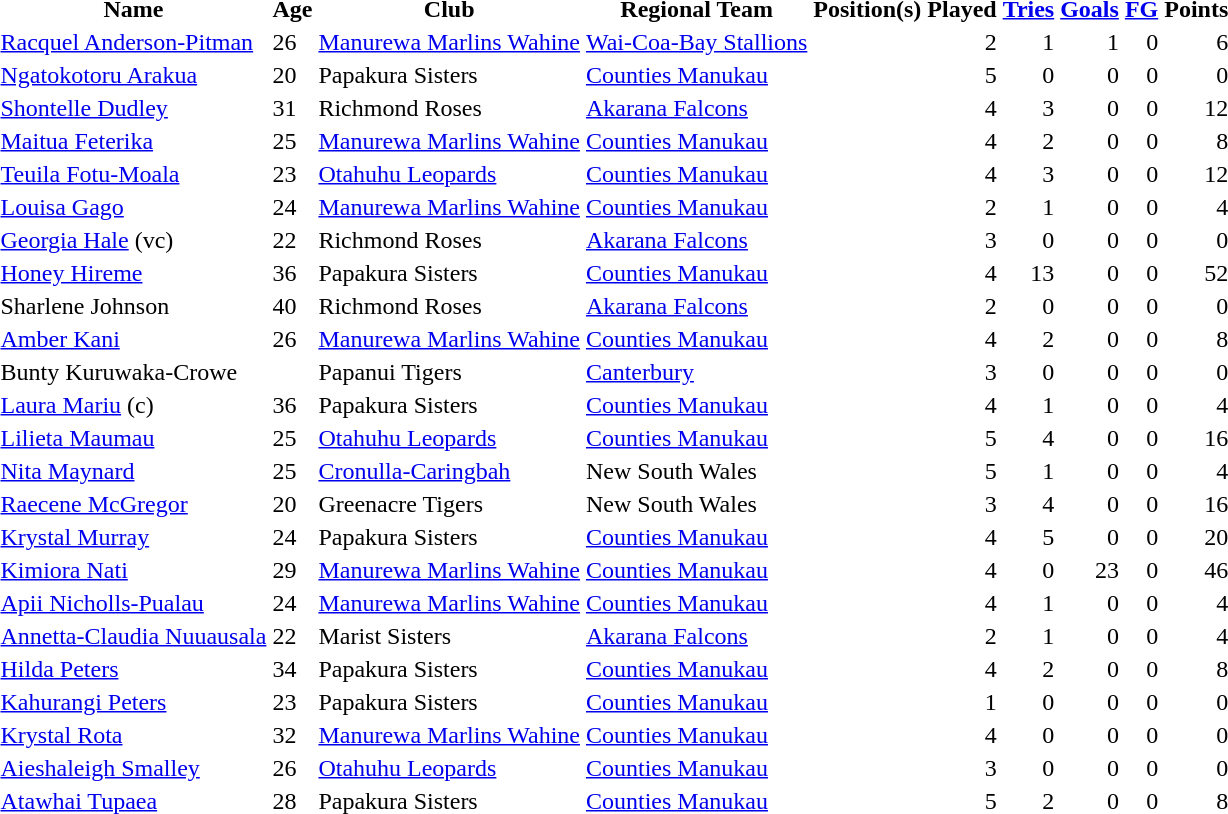<table wikitable sortable>
<tr>
<th>Name</th>
<th>Age</th>
<th>Club</th>
<th>Regional Team</th>
<th>Position(s)</th>
<th>Played</th>
<th><a href='#'>Tries</a></th>
<th><a href='#'>Goals</a></th>
<th><a href='#'>FG</a></th>
<th>Points</th>
</tr>
<tr>
<td><a href='#'>Racquel Anderson-Pitman</a></td>
<td>26</td>
<td> <a href='#'>Manurewa Marlins Wahine</a></td>
<td> <a href='#'>Wai-Coa-Bay Stallions</a></td>
<td></td>
<td align=right>2</td>
<td align=right>1</td>
<td align=right>1</td>
<td align=right>0</td>
<td align=right>6</td>
</tr>
<tr>
<td><a href='#'>Ngatokotoru Arakua</a></td>
<td>20</td>
<td> Papakura Sisters</td>
<td> <a href='#'>Counties Manukau</a></td>
<td></td>
<td align=right>5</td>
<td align=right>0</td>
<td align=right>0</td>
<td align=right>0</td>
<td align=right>0</td>
</tr>
<tr>
<td><a href='#'>Shontelle Dudley</a></td>
<td>31</td>
<td> Richmond Roses</td>
<td> <a href='#'>Akarana Falcons</a></td>
<td></td>
<td align=right>4</td>
<td align=right>3</td>
<td align=right>0</td>
<td align=right>0</td>
<td align=right>12</td>
</tr>
<tr>
<td><a href='#'>Maitua Feterika</a></td>
<td>25</td>
<td> <a href='#'>Manurewa Marlins Wahine</a></td>
<td> <a href='#'>Counties Manukau</a></td>
<td></td>
<td align=right>4</td>
<td align=right>2</td>
<td align=right>0</td>
<td align=right>0</td>
<td align=right>8</td>
</tr>
<tr>
<td><a href='#'>Teuila Fotu-Moala</a></td>
<td>23</td>
<td> <a href='#'>Otahuhu Leopards</a></td>
<td> <a href='#'>Counties Manukau</a></td>
<td></td>
<td align=right>4</td>
<td align=right>3</td>
<td align=right>0</td>
<td align=right>0</td>
<td align=right>12</td>
</tr>
<tr>
<td><a href='#'>Louisa Gago</a></td>
<td>24</td>
<td> <a href='#'>Manurewa Marlins Wahine</a></td>
<td> <a href='#'>Counties Manukau</a></td>
<td></td>
<td align=right>2</td>
<td align=right>1</td>
<td align=right>0</td>
<td align=right>0</td>
<td align=right>4</td>
</tr>
<tr>
<td><a href='#'>Georgia Hale</a> (vc)</td>
<td>22</td>
<td> Richmond Roses</td>
<td> <a href='#'>Akarana Falcons</a></td>
<td></td>
<td align=right>3</td>
<td align=right>0</td>
<td align=right>0</td>
<td align=right>0</td>
<td align=right>0</td>
</tr>
<tr>
<td><a href='#'>Honey Hireme</a></td>
<td>36</td>
<td> Papakura Sisters</td>
<td> <a href='#'>Counties Manukau</a></td>
<td></td>
<td align=right>4</td>
<td align=right>13</td>
<td align=right>0</td>
<td align=right>0</td>
<td align=right>52</td>
</tr>
<tr>
<td>Sharlene Johnson</td>
<td>40</td>
<td> Richmond Roses</td>
<td> <a href='#'>Akarana Falcons</a></td>
<td></td>
<td align=right>2</td>
<td align=right>0</td>
<td align=right>0</td>
<td align=right>0</td>
<td align=right>0</td>
</tr>
<tr>
<td><a href='#'>Amber Kani</a></td>
<td>26</td>
<td> <a href='#'>Manurewa Marlins Wahine</a></td>
<td> <a href='#'>Counties Manukau</a></td>
<td></td>
<td align=right>4</td>
<td align=right>2</td>
<td align=right>0</td>
<td align=right>0</td>
<td align=right>8</td>
</tr>
<tr>
<td>Bunty Kuruwaka-Crowe</td>
<td></td>
<td> Papanui Tigers</td>
<td> <a href='#'>Canterbury</a></td>
<td></td>
<td align=right>3</td>
<td align=right>0</td>
<td align=right>0</td>
<td align=right>0</td>
<td align=right>0</td>
</tr>
<tr>
<td><a href='#'>Laura Mariu</a> (c)</td>
<td>36</td>
<td> Papakura Sisters</td>
<td> <a href='#'>Counties Manukau</a></td>
<td></td>
<td align=right>4</td>
<td align=right>1</td>
<td align=right>0</td>
<td align=right>0</td>
<td align=right>4</td>
</tr>
<tr>
<td><a href='#'>Lilieta Maumau</a></td>
<td>25</td>
<td> <a href='#'>Otahuhu Leopards</a></td>
<td> <a href='#'>Counties Manukau</a></td>
<td></td>
<td align=right>5</td>
<td align=right>4</td>
<td align=right>0</td>
<td align=right>0</td>
<td align=right>16</td>
</tr>
<tr>
<td><a href='#'>Nita Maynard</a></td>
<td>25</td>
<td> <a href='#'>Cronulla-Caringbah</a></td>
<td> New South Wales</td>
<td></td>
<td align=right>5</td>
<td align=right>1</td>
<td align=right>0</td>
<td align=right>0</td>
<td align=right>4</td>
</tr>
<tr>
<td><a href='#'>Raecene McGregor</a></td>
<td>20</td>
<td> Greenacre Tigers</td>
<td> New South Wales</td>
<td></td>
<td align=right>3</td>
<td align=right>4</td>
<td align=right>0</td>
<td align=right>0</td>
<td align=right>16</td>
</tr>
<tr>
<td><a href='#'>Krystal Murray</a></td>
<td>24</td>
<td> Papakura Sisters</td>
<td> <a href='#'>Counties Manukau</a></td>
<td></td>
<td align=right>4</td>
<td align=right>5</td>
<td align=right>0</td>
<td align=right>0</td>
<td align=right>20</td>
</tr>
<tr>
<td><a href='#'>Kimiora Nati</a></td>
<td>29</td>
<td> <a href='#'>Manurewa Marlins Wahine</a></td>
<td> <a href='#'>Counties Manukau</a></td>
<td></td>
<td align=right>4</td>
<td align=right>0</td>
<td align=right>23</td>
<td align=right>0</td>
<td align=right>46</td>
</tr>
<tr>
<td><a href='#'>Apii Nicholls-Pualau</a></td>
<td>24</td>
<td> <a href='#'>Manurewa Marlins Wahine</a></td>
<td> <a href='#'>Counties Manukau</a></td>
<td></td>
<td align=right>4</td>
<td align=right>1</td>
<td align=right>0</td>
<td align=right>0</td>
<td align=right>4</td>
</tr>
<tr>
<td><a href='#'>Annetta-Claudia Nuuausala</a></td>
<td>22</td>
<td> Marist Sisters</td>
<td> <a href='#'>Akarana Falcons</a></td>
<td></td>
<td align=right>2</td>
<td align=right>1</td>
<td align=right>0</td>
<td align=right>0</td>
<td align=right>4</td>
</tr>
<tr>
<td><a href='#'>Hilda Peters</a></td>
<td>34</td>
<td> Papakura Sisters</td>
<td> <a href='#'>Counties Manukau</a></td>
<td></td>
<td align=right>4</td>
<td align=right>2</td>
<td align=right>0</td>
<td align=right>0</td>
<td align=right>8</td>
</tr>
<tr>
<td><a href='#'>Kahurangi Peters</a></td>
<td>23</td>
<td> Papakura Sisters</td>
<td> <a href='#'>Counties Manukau</a></td>
<td></td>
<td align=right>1</td>
<td align=right>0</td>
<td align=right>0</td>
<td align=right>0</td>
<td align=right>0</td>
</tr>
<tr>
<td><a href='#'>Krystal Rota</a></td>
<td>32</td>
<td> <a href='#'>Manurewa Marlins Wahine</a></td>
<td> <a href='#'>Counties Manukau</a></td>
<td></td>
<td align=right>4</td>
<td align=right>0</td>
<td align=right>0</td>
<td align=right>0</td>
<td align=right>0</td>
</tr>
<tr>
<td><a href='#'>Aieshaleigh Smalley</a></td>
<td>26</td>
<td> <a href='#'>Otahuhu Leopards</a></td>
<td> <a href='#'>Counties Manukau</a></td>
<td></td>
<td align=right>3</td>
<td align=right>0</td>
<td align=right>0</td>
<td align=right>0</td>
<td align=right>0</td>
</tr>
<tr>
<td><a href='#'>Atawhai Tupaea</a></td>
<td>28</td>
<td> Papakura Sisters</td>
<td> <a href='#'>Counties Manukau</a></td>
<td></td>
<td align=right>5</td>
<td align=right>2</td>
<td align=right>0</td>
<td align=right>0</td>
<td align=right>8</td>
</tr>
</table>
